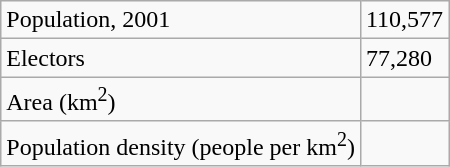<table class="wikitable">
<tr>
<td>Population, 2001</td>
<td>110,577</td>
</tr>
<tr>
<td>Electors</td>
<td>77,280</td>
</tr>
<tr>
<td>Area (km<sup>2</sup>)</td>
<td></td>
</tr>
<tr>
<td>Population density (people per km<sup>2</sup>)</td>
<td></td>
</tr>
</table>
